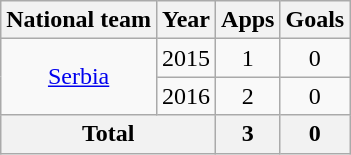<table class="wikitable" style="text-align:center">
<tr>
<th>National team</th>
<th>Year</th>
<th>Apps</th>
<th>Goals</th>
</tr>
<tr>
<td rowspan="2"><a href='#'>Serbia</a></td>
<td>2015</td>
<td>1</td>
<td>0</td>
</tr>
<tr>
<td>2016</td>
<td>2</td>
<td>0</td>
</tr>
<tr>
<th colspan="2">Total</th>
<th>3</th>
<th>0</th>
</tr>
</table>
